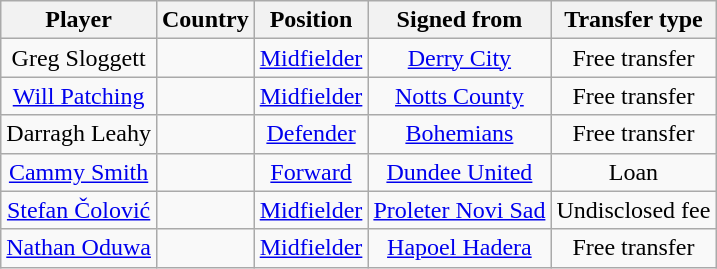<table class="wikitable" style="text-align:center">
<tr>
<th>Player</th>
<th>Country</th>
<th>Position</th>
<th>Signed from</th>
<th>Transfer type</th>
</tr>
<tr>
<td>Greg Sloggett</td>
<td></td>
<td><a href='#'>Midfielder</a></td>
<td> <a href='#'>Derry City</a></td>
<td>Free transfer</td>
</tr>
<tr>
<td><a href='#'>Will Patching</a></td>
<td></td>
<td><a href='#'>Midfielder</a></td>
<td> <a href='#'>Notts County</a></td>
<td>Free transfer</td>
</tr>
<tr>
<td>Darragh Leahy</td>
<td></td>
<td><a href='#'>Defender</a></td>
<td> <a href='#'>Bohemians</a></td>
<td>Free transfer</td>
</tr>
<tr>
<td><a href='#'>Cammy Smith</a></td>
<td></td>
<td><a href='#'>Forward</a></td>
<td> <a href='#'>Dundee United</a></td>
<td>Loan</td>
</tr>
<tr>
<td><a href='#'>Stefan Čolović</a></td>
<td></td>
<td><a href='#'>Midfielder</a></td>
<td> <a href='#'>Proleter Novi Sad</a></td>
<td>Undisclosed fee</td>
</tr>
<tr>
<td><a href='#'>Nathan Oduwa</a></td>
<td></td>
<td><a href='#'>Midfielder</a></td>
<td> <a href='#'>Hapoel Hadera</a></td>
<td>Free transfer</td>
</tr>
</table>
